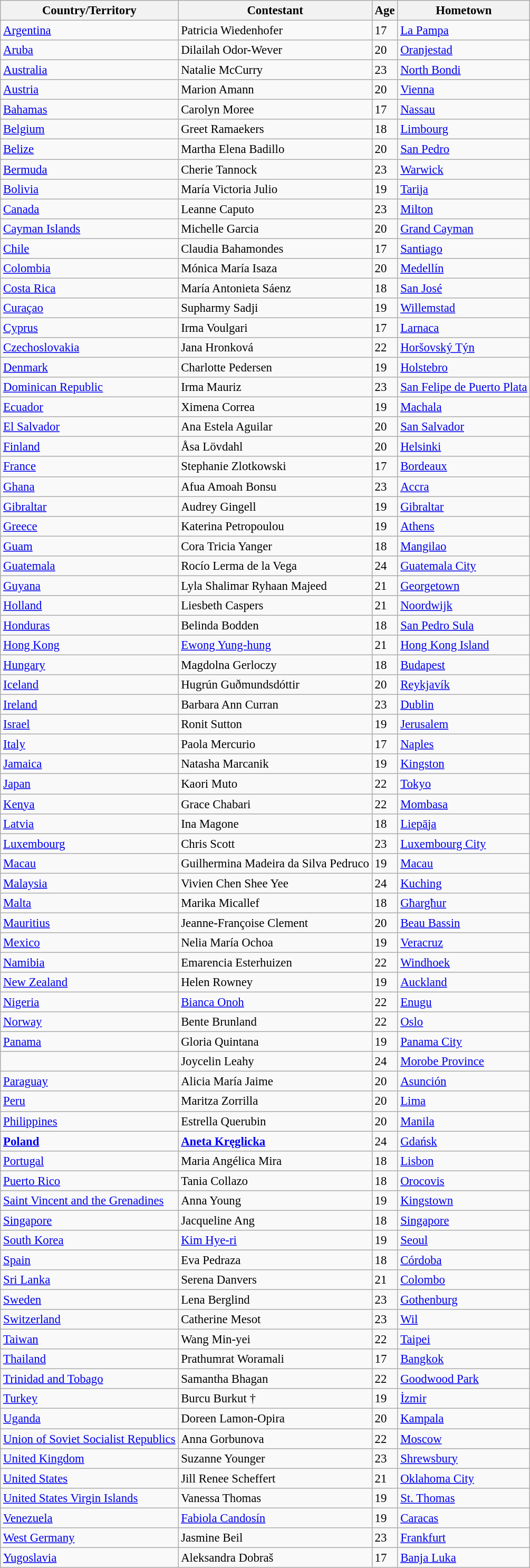<table class="wikitable sortable" style="font-size:95%;">
<tr>
<th>Country/Territory</th>
<th>Contestant</th>
<th>Age</th>
<th>Hometown</th>
</tr>
<tr>
<td> <a href='#'>Argentina</a></td>
<td>Patricia Wiedenhofer</td>
<td>17</td>
<td><a href='#'>La Pampa</a></td>
</tr>
<tr>
<td> <a href='#'>Aruba</a></td>
<td>Dilailah Odor-Wever</td>
<td>20</td>
<td><a href='#'>Oranjestad</a></td>
</tr>
<tr>
<td> <a href='#'>Australia</a></td>
<td>Natalie McCurry</td>
<td>23</td>
<td><a href='#'>North Bondi</a></td>
</tr>
<tr>
<td> <a href='#'>Austria</a></td>
<td>Marion Amann</td>
<td>20</td>
<td><a href='#'>Vienna</a></td>
</tr>
<tr>
<td> <a href='#'>Bahamas</a></td>
<td>Carolyn Moree</td>
<td>17</td>
<td><a href='#'>Nassau</a></td>
</tr>
<tr>
<td> <a href='#'>Belgium</a></td>
<td>Greet Ramaekers</td>
<td>18</td>
<td><a href='#'>Limbourg</a></td>
</tr>
<tr>
<td> <a href='#'>Belize</a></td>
<td>Martha Elena Badillo</td>
<td>20</td>
<td><a href='#'>San Pedro</a></td>
</tr>
<tr>
<td> <a href='#'>Bermuda</a></td>
<td>Cherie Tannock</td>
<td>23</td>
<td><a href='#'>Warwick</a></td>
</tr>
<tr>
<td> <a href='#'>Bolivia</a></td>
<td>María Victoria Julio</td>
<td>19</td>
<td><a href='#'>Tarija</a></td>
</tr>
<tr>
<td> <a href='#'>Canada</a></td>
<td>Leanne Caputo</td>
<td>23</td>
<td><a href='#'>Milton</a></td>
</tr>
<tr>
<td> <a href='#'>Cayman Islands</a></td>
<td>Michelle Garcia</td>
<td>20</td>
<td><a href='#'>Grand Cayman</a></td>
</tr>
<tr>
<td> <a href='#'>Chile</a></td>
<td>Claudia Bahamondes</td>
<td>17</td>
<td><a href='#'>Santiago</a></td>
</tr>
<tr>
<td> <a href='#'>Colombia</a></td>
<td>Mónica María Isaza</td>
<td>20</td>
<td><a href='#'>Medellín</a></td>
</tr>
<tr>
<td> <a href='#'>Costa Rica</a></td>
<td>María Antonieta Sáenz</td>
<td>18</td>
<td><a href='#'>San José</a></td>
</tr>
<tr>
<td> <a href='#'>Curaçao</a></td>
<td>Supharmy Sadji</td>
<td>19</td>
<td><a href='#'>Willemstad</a></td>
</tr>
<tr>
<td> <a href='#'>Cyprus</a></td>
<td>Irma Voulgari</td>
<td>17</td>
<td><a href='#'>Larnaca</a></td>
</tr>
<tr>
<td> <a href='#'>Czechoslovakia</a></td>
<td>Jana Hronková</td>
<td>22</td>
<td><a href='#'>Horšovský Týn</a></td>
</tr>
<tr>
<td> <a href='#'>Denmark</a></td>
<td>Charlotte Pedersen</td>
<td>19</td>
<td><a href='#'>Holstebro</a></td>
</tr>
<tr>
<td> <a href='#'>Dominican Republic</a></td>
<td>Irma Mauriz</td>
<td>23</td>
<td><a href='#'>San Felipe de Puerto Plata</a></td>
</tr>
<tr>
<td> <a href='#'>Ecuador</a></td>
<td>Ximena Correa</td>
<td>19</td>
<td><a href='#'>Machala</a></td>
</tr>
<tr>
<td> <a href='#'>El Salvador</a></td>
<td>Ana Estela Aguilar</td>
<td>20</td>
<td><a href='#'>San Salvador</a></td>
</tr>
<tr>
<td> <a href='#'>Finland</a></td>
<td>Åsa Lövdahl</td>
<td>20</td>
<td><a href='#'>Helsinki</a></td>
</tr>
<tr>
<td> <a href='#'>France</a></td>
<td>Stephanie Zlotkowski</td>
<td>17</td>
<td><a href='#'>Bordeaux</a></td>
</tr>
<tr>
<td> <a href='#'>Ghana</a></td>
<td>Afua Amoah Bonsu</td>
<td>23</td>
<td><a href='#'>Accra</a></td>
</tr>
<tr>
<td> <a href='#'>Gibraltar</a></td>
<td>Audrey Gingell</td>
<td>19</td>
<td><a href='#'>Gibraltar</a></td>
</tr>
<tr>
<td> <a href='#'>Greece</a></td>
<td>Katerina Petropoulou</td>
<td>19</td>
<td><a href='#'>Athens</a></td>
</tr>
<tr>
<td> <a href='#'>Guam</a></td>
<td>Cora Tricia Yanger</td>
<td>18</td>
<td><a href='#'>Mangilao</a></td>
</tr>
<tr>
<td> <a href='#'>Guatemala</a></td>
<td>Rocío Lerma de la Vega</td>
<td>24</td>
<td><a href='#'>Guatemala City</a></td>
</tr>
<tr>
<td> <a href='#'>Guyana</a></td>
<td>Lyla Shalimar Ryhaan Majeed</td>
<td>21</td>
<td><a href='#'>Georgetown</a></td>
</tr>
<tr>
<td> <a href='#'>Holland</a></td>
<td>Liesbeth Caspers</td>
<td>21</td>
<td><a href='#'>Noordwijk</a></td>
</tr>
<tr>
<td> <a href='#'>Honduras</a></td>
<td>Belinda Bodden</td>
<td>18</td>
<td><a href='#'>San Pedro Sula</a></td>
</tr>
<tr>
<td> <a href='#'>Hong Kong</a></td>
<td><a href='#'>Ewong Yung-hung</a></td>
<td>21</td>
<td><a href='#'>Hong Kong Island</a></td>
</tr>
<tr>
<td> <a href='#'>Hungary</a></td>
<td>Magdolna Gerloczy</td>
<td>18</td>
<td><a href='#'>Budapest</a></td>
</tr>
<tr>
<td> <a href='#'>Iceland</a></td>
<td>Hugrún Guðmundsdóttir</td>
<td>20</td>
<td><a href='#'>Reykjavík</a></td>
</tr>
<tr>
<td> <a href='#'>Ireland</a></td>
<td>Barbara Ann Curran</td>
<td>23</td>
<td><a href='#'>Dublin</a></td>
</tr>
<tr>
<td> <a href='#'>Israel</a></td>
<td>Ronit Sutton</td>
<td>19</td>
<td><a href='#'>Jerusalem</a></td>
</tr>
<tr>
<td> <a href='#'>Italy</a></td>
<td>Paola Mercurio</td>
<td>17</td>
<td><a href='#'>Naples</a></td>
</tr>
<tr>
<td> <a href='#'>Jamaica</a></td>
<td>Natasha Marcanik</td>
<td>19</td>
<td><a href='#'>Kingston</a></td>
</tr>
<tr>
<td> <a href='#'>Japan</a></td>
<td>Kaori Muto</td>
<td>22</td>
<td><a href='#'>Tokyo</a></td>
</tr>
<tr>
<td> <a href='#'>Kenya</a></td>
<td>Grace Chabari</td>
<td>22</td>
<td><a href='#'>Mombasa</a></td>
</tr>
<tr>
<td> <a href='#'>Latvia</a></td>
<td>Ina Magone</td>
<td>18</td>
<td><a href='#'>Liepāja</a></td>
</tr>
<tr>
<td> <a href='#'>Luxembourg</a></td>
<td>Chris Scott</td>
<td>23</td>
<td><a href='#'>Luxembourg City</a></td>
</tr>
<tr>
<td> <a href='#'>Macau</a></td>
<td>Guilhermina Madeira da Silva Pedruco</td>
<td>19</td>
<td><a href='#'>Macau</a></td>
</tr>
<tr>
<td> <a href='#'>Malaysia</a></td>
<td>Vivien Chen Shee Yee</td>
<td>24</td>
<td><a href='#'>Kuching</a></td>
</tr>
<tr>
<td> <a href='#'>Malta</a></td>
<td>Marika Micallef</td>
<td>18</td>
<td><a href='#'>Għargħur</a></td>
</tr>
<tr>
<td> <a href='#'>Mauritius</a></td>
<td>Jeanne-Françoise Clement</td>
<td>20</td>
<td><a href='#'>Beau Bassin</a></td>
</tr>
<tr>
<td> <a href='#'>Mexico</a></td>
<td>Nelia María Ochoa</td>
<td>19</td>
<td><a href='#'>Veracruz</a></td>
</tr>
<tr>
<td> <a href='#'>Namibia</a></td>
<td>Emarencia Esterhuizen</td>
<td>22</td>
<td><a href='#'>Windhoek</a></td>
</tr>
<tr>
<td> <a href='#'>New Zealand</a></td>
<td>Helen Rowney</td>
<td>19</td>
<td><a href='#'>Auckland</a></td>
</tr>
<tr>
<td> <a href='#'>Nigeria</a></td>
<td><a href='#'>Bianca Onoh</a></td>
<td>22</td>
<td><a href='#'>Enugu</a></td>
</tr>
<tr>
<td> <a href='#'>Norway</a></td>
<td>Bente Brunland</td>
<td>22</td>
<td><a href='#'>Oslo</a></td>
</tr>
<tr>
<td> <a href='#'>Panama</a></td>
<td>Gloria Quintana</td>
<td>19</td>
<td><a href='#'>Panama City</a></td>
</tr>
<tr>
<td></td>
<td>Joycelin Leahy</td>
<td>24</td>
<td><a href='#'>Morobe Province</a></td>
</tr>
<tr>
<td> <a href='#'>Paraguay</a></td>
<td>Alicia María Jaime</td>
<td>20</td>
<td><a href='#'>Asunción</a></td>
</tr>
<tr>
<td> <a href='#'>Peru</a></td>
<td>Maritza Zorrilla</td>
<td>20</td>
<td><a href='#'>Lima</a></td>
</tr>
<tr>
<td> <a href='#'>Philippines</a></td>
<td>Estrella Querubin</td>
<td>20</td>
<td><a href='#'>Manila</a></td>
</tr>
<tr>
<td><strong> <a href='#'>Poland</a></strong></td>
<td><strong><a href='#'>Aneta Kręglicka</a></strong></td>
<td>24</td>
<td><a href='#'>Gdańsk</a></td>
</tr>
<tr>
<td> <a href='#'>Portugal</a></td>
<td>Maria Angélica Mira</td>
<td>18</td>
<td><a href='#'>Lisbon</a></td>
</tr>
<tr>
<td> <a href='#'>Puerto Rico</a></td>
<td>Tania Collazo</td>
<td>18</td>
<td><a href='#'>Orocovis</a></td>
</tr>
<tr>
<td> <a href='#'>Saint Vincent and the Grenadines</a></td>
<td>Anna Young</td>
<td>19</td>
<td><a href='#'>Kingstown</a></td>
</tr>
<tr>
<td> <a href='#'>Singapore</a></td>
<td>Jacqueline Ang</td>
<td>18</td>
<td><a href='#'>Singapore</a></td>
</tr>
<tr>
<td> <a href='#'>South Korea</a></td>
<td><a href='#'>Kim Hye-ri</a></td>
<td>19</td>
<td><a href='#'>Seoul</a></td>
</tr>
<tr>
<td> <a href='#'>Spain</a></td>
<td>Eva Pedraza</td>
<td>18</td>
<td><a href='#'>Córdoba</a></td>
</tr>
<tr>
<td> <a href='#'>Sri Lanka</a></td>
<td>Serena Danvers</td>
<td>21</td>
<td><a href='#'>Colombo</a></td>
</tr>
<tr>
<td> <a href='#'>Sweden</a></td>
<td>Lena Berglind</td>
<td>23</td>
<td><a href='#'>Gothenburg</a></td>
</tr>
<tr>
<td> <a href='#'>Switzerland</a></td>
<td>Catherine Mesot</td>
<td>23</td>
<td><a href='#'>Wil</a></td>
</tr>
<tr>
<td> <a href='#'>Taiwan</a></td>
<td>Wang Min-yei</td>
<td>22</td>
<td><a href='#'>Taipei</a></td>
</tr>
<tr>
<td> <a href='#'>Thailand</a></td>
<td>Prathumrat Woramali</td>
<td>17</td>
<td><a href='#'>Bangkok</a></td>
</tr>
<tr>
<td> <a href='#'>Trinidad and Tobago</a></td>
<td>Samantha Bhagan</td>
<td>22</td>
<td><a href='#'>Goodwood Park</a></td>
</tr>
<tr>
<td> <a href='#'>Turkey</a></td>
<td>Burcu Burkut †</td>
<td>19</td>
<td><a href='#'>İzmir</a></td>
</tr>
<tr>
<td> <a href='#'>Uganda</a></td>
<td>Doreen Lamon-Opira</td>
<td>20</td>
<td><a href='#'>Kampala</a></td>
</tr>
<tr>
<td> <a href='#'>Union of Soviet Socialist Republics</a></td>
<td>Anna Gorbunova</td>
<td>22</td>
<td><a href='#'>Moscow</a></td>
</tr>
<tr>
<td> <a href='#'>United Kingdom</a></td>
<td>Suzanne Younger</td>
<td>23</td>
<td><a href='#'>Shrewsbury</a></td>
</tr>
<tr>
<td> <a href='#'>United States</a></td>
<td>Jill Renee Scheffert</td>
<td>21</td>
<td><a href='#'>Oklahoma City</a></td>
</tr>
<tr>
<td> <a href='#'>United States Virgin Islands</a></td>
<td>Vanessa Thomas</td>
<td>19</td>
<td><a href='#'>St. Thomas</a></td>
</tr>
<tr>
<td> <a href='#'>Venezuela</a></td>
<td><a href='#'>Fabiola Candosín</a></td>
<td>19</td>
<td><a href='#'>Caracas</a></td>
</tr>
<tr>
<td> <a href='#'>West Germany</a></td>
<td>Jasmine Beil</td>
<td>23</td>
<td><a href='#'>Frankfurt</a></td>
</tr>
<tr>
<td> <a href='#'>Yugoslavia</a></td>
<td>Aleksandra Dobraš</td>
<td>17</td>
<td><a href='#'>Banja Luka</a></td>
</tr>
</table>
